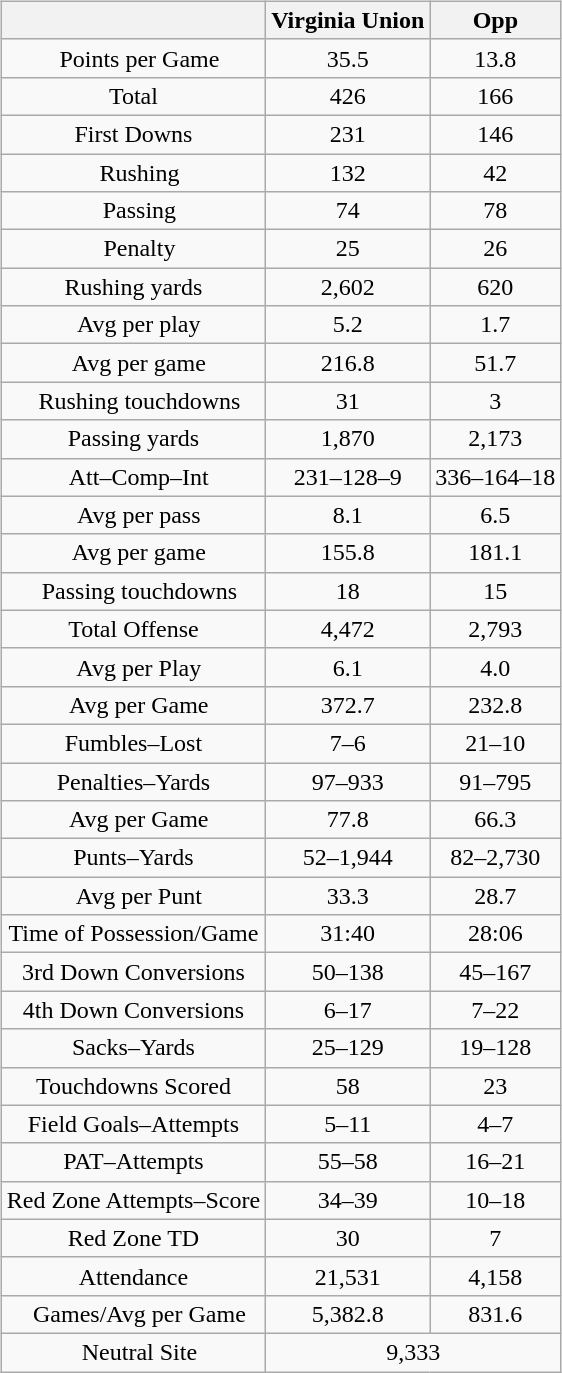<table ->
<tr>
<td valign="top"><br><table class="wikitable" style="text-align:center; style="white-space:nowrap;">
<tr>
<th></th>
<th>Virginia Union</th>
<th>Opp</th>
</tr>
<tr>
<td>  Points per Game</td>
<td>35.5</td>
<td>13.8</td>
</tr>
<tr>
<td>Total</td>
<td>426</td>
<td>166</td>
</tr>
<tr>
<td>First Downs</td>
<td>231</td>
<td>146</td>
</tr>
<tr>
<td>  Rushing</td>
<td>132</td>
<td>42</td>
</tr>
<tr>
<td>  Passing</td>
<td>74</td>
<td>78</td>
</tr>
<tr>
<td>  Penalty</td>
<td>25</td>
<td>26</td>
</tr>
<tr>
<td>Rushing yards</td>
<td>2,602</td>
<td>620</td>
</tr>
<tr>
<td>  Avg per play</td>
<td>5.2</td>
<td>1.7</td>
</tr>
<tr>
<td>  Avg per game</td>
<td>216.8</td>
<td>51.7</td>
</tr>
<tr>
<td>  Rushing touchdowns</td>
<td>31</td>
<td>3</td>
</tr>
<tr>
<td>Passing yards</td>
<td>1,870</td>
<td>2,173</td>
</tr>
<tr>
<td>  Att–Comp–Int</td>
<td>231–128–9</td>
<td>336–164–18</td>
</tr>
<tr>
<td>  Avg per pass</td>
<td>8.1</td>
<td>6.5</td>
</tr>
<tr>
<td>  Avg per game</td>
<td>155.8</td>
<td>181.1</td>
</tr>
<tr>
<td>  Passing touchdowns</td>
<td>18</td>
<td>15</td>
</tr>
<tr>
<td>Total Offense</td>
<td>4,472</td>
<td>2,793</td>
</tr>
<tr>
<td>  Avg per Play</td>
<td>6.1</td>
<td>4.0</td>
</tr>
<tr>
<td>  Avg per Game</td>
<td>372.7</td>
<td>232.8</td>
</tr>
<tr>
<td>Fumbles–Lost</td>
<td>7–6</td>
<td>21–10</td>
</tr>
<tr>
<td>Penalties–Yards</td>
<td>97–933</td>
<td>91–795</td>
</tr>
<tr>
<td>  Avg per Game</td>
<td>77.8</td>
<td>66.3</td>
</tr>
<tr>
<td>Punts–Yards</td>
<td>52–1,944</td>
<td>82–2,730</td>
</tr>
<tr>
<td>  Avg per Punt</td>
<td>33.3</td>
<td>28.7</td>
</tr>
<tr>
<td>Time of Possession/Game</td>
<td>31:40</td>
<td>28:06</td>
</tr>
<tr>
<td>3rd Down Conversions</td>
<td>50–138</td>
<td>45–167</td>
</tr>
<tr>
<td>4th Down Conversions</td>
<td>6–17</td>
<td>7–22</td>
</tr>
<tr>
<td>Sacks–Yards</td>
<td>25–129</td>
<td>19–128</td>
</tr>
<tr>
<td>Touchdowns Scored</td>
<td>58</td>
<td>23</td>
</tr>
<tr>
<td>Field Goals–Attempts</td>
<td>5–11</td>
<td>4–7</td>
</tr>
<tr>
<td>PAT–Attempts</td>
<td>55–58</td>
<td>16–21</td>
</tr>
<tr>
<td>Red Zone Attempts–Score</td>
<td>34–39</td>
<td>10–18</td>
</tr>
<tr>
<td>Red Zone TD</td>
<td>30</td>
<td>7</td>
</tr>
<tr>
<td>Attendance</td>
<td>21,531</td>
<td>4,158</td>
</tr>
<tr>
<td>  Games/Avg per Game</td>
<td>5,382.8</td>
<td>831.6</td>
</tr>
<tr>
<td>  Neutral Site</td>
<td colspan="2" align="center">9,333</td>
</tr>
</table>
</td>
</tr>
</table>
